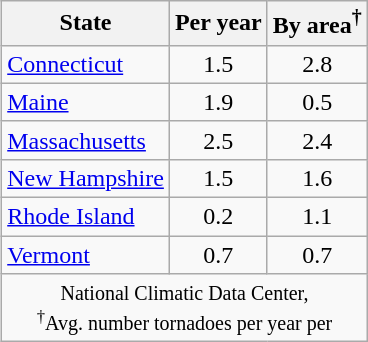<table class="wikitable" border="1" style="float:right; margin:0 1em 0.5em 1em;">
<tr>
<th>State</th>
<th>Per year</th>
<th>By area<sup>†</sup></th>
</tr>
<tr>
<td><a href='#'>Connecticut</a></td>
<td style="text-align:center;">1.5</td>
<td style="text-align:center;">2.8</td>
</tr>
<tr>
<td><a href='#'>Maine</a></td>
<td style="text-align:center;">1.9</td>
<td style="text-align:center;">0.5</td>
</tr>
<tr>
<td><a href='#'>Massachusetts</a></td>
<td style="text-align:center;">2.5</td>
<td style="text-align:center;">2.4</td>
</tr>
<tr>
<td><a href='#'>New Hampshire</a></td>
<td style="text-align:center;">1.5</td>
<td style="text-align:center;">1.6</td>
</tr>
<tr>
<td><a href='#'>Rhode Island</a></td>
<td style="text-align:center;">0.2</td>
<td style="text-align:center;">1.1</td>
</tr>
<tr>
<td><a href='#'>Vermont</a></td>
<td style="text-align:center;">0.7</td>
<td style="text-align:center;">0.7</td>
</tr>
<tr>
<td colspan=3 style="text-align:center;"><small>National Climatic Data Center, <br><sup>†</sup>Avg. number tornadoes per year per <br></small></td>
</tr>
</table>
